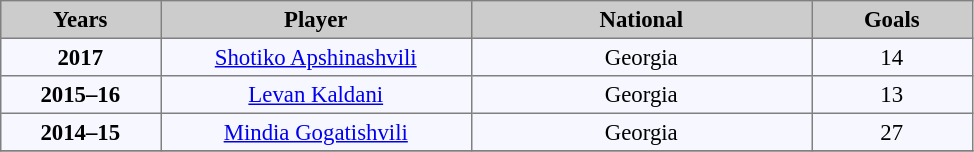<table bgcolor="#f7f8ff" align="center" cellpadding="3" cellspacing="0" border="1" style="font-size: 95%; border: gray solid 1px; border-collapse: collapse;">
<tr bgcolor="#CCCCCC" align="center">
<td width="100"><strong>Years</strong></td>
<td width="200"><strong>Player</strong></td>
<td width="220"><strong>National</strong></td>
<td width="100"><strong>Goals</strong></td>
</tr>
<tr align=center>
<td><strong>2017</strong></td>
<td><a href='#'>Shotiko Apshinashvili</a></td>
<td> Georgia</td>
<td>14</td>
</tr>
<tr align=center>
<td><strong>2015–16</strong></td>
<td><a href='#'>Levan Kaldani</a></td>
<td> Georgia</td>
<td>13</td>
</tr>
<tr align=center>
<td><strong>2014–15</strong></td>
<td><a href='#'>Mindia Gogatishvili</a></td>
<td> Georgia</td>
<td>27</td>
</tr>
<tr align=center>
</tr>
</table>
